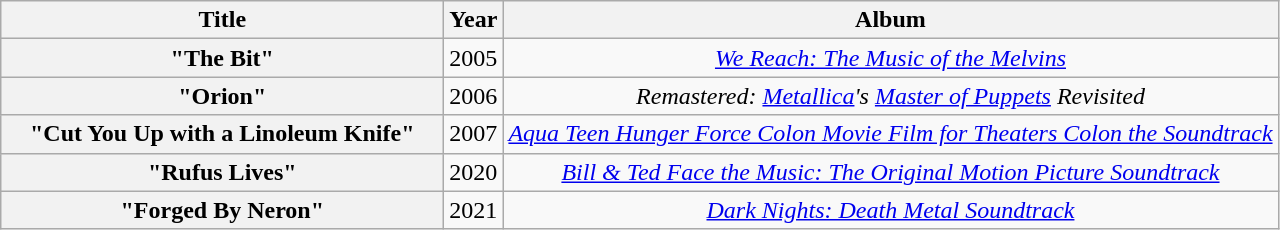<table class="wikitable plainrowheaders" style="text-align:center;">
<tr>
<th scope="col" style="width:18em;">Title</th>
<th scope="col">Year</th>
<th scope="col">Album</th>
</tr>
<tr>
<th scope="row">"The Bit"</th>
<td>2005</td>
<td><em><a href='#'>We Reach: The Music of the Melvins</a></em></td>
</tr>
<tr>
<th scope="row">"Orion"</th>
<td>2006</td>
<td><em>Remastered: <a href='#'>Metallica</a>'s <a href='#'>Master of Puppets</a> Revisited</em></td>
</tr>
<tr>
<th scope="row">"Cut You Up with a Linoleum Knife"</th>
<td>2007</td>
<td><em><a href='#'>Aqua Teen Hunger Force Colon Movie Film for Theaters Colon the Soundtrack</a></em></td>
</tr>
<tr>
<th scope="row">"Rufus Lives"</th>
<td>2020</td>
<td><em><a href='#'>Bill & Ted Face the Music: The Original Motion Picture Soundtrack</a></em></td>
</tr>
<tr>
<th scope="row">"Forged By Neron"</th>
<td>2021</td>
<td><em><a href='#'>Dark Nights: Death Metal Soundtrack</a></em></td>
</tr>
</table>
